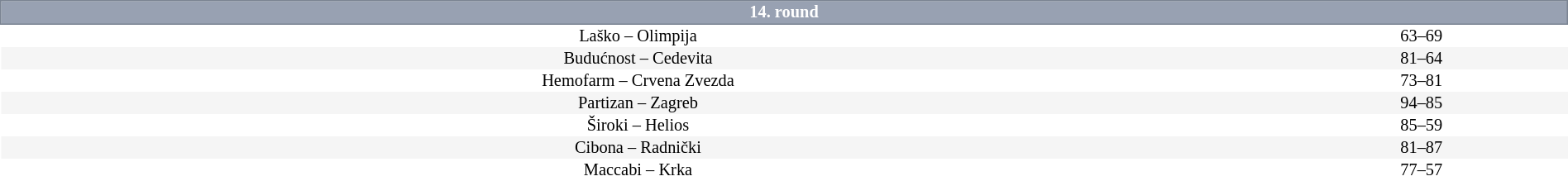<table border=0 cellspacing=0 cellpadding=1em style="font-size: 85%; border-collapse: collapse;" width=100%>
<tr>
<td colspan=5 bgcolor=#98A1B2 style="border:1px solid #7A8392; text-align:center; color:#FFFFFF;"><strong>14. round</strong></td>
</tr>
<tr style="text-align:center; background:#FFFFFF">
<td>Laško – Olimpija</td>
<td>63–69</td>
</tr>
<tr align=center bgcolor=#f5f5f5>
<td>Budućnost – Cedevita</td>
<td>81–64</td>
</tr>
<tr style="text-align:center; background:#FFFFFF">
<td>Hemofarm – Crvena Zvezda</td>
<td>73–81</td>
</tr>
<tr align=center bgcolor=#f5f5f5>
<td>Partizan – Zagreb</td>
<td>94–85</td>
</tr>
<tr style="text-align:center; background:#FFFFFF">
<td>Široki – Helios</td>
<td>85–59</td>
</tr>
<tr align=center bgcolor=#f5f5f5>
<td>Cibona – Radnički</td>
<td>81–87</td>
</tr>
<tr style="text-align:center; background:#FFFFFF">
<td>Maccabi – Krka</td>
<td>77–57</td>
</tr>
</table>
